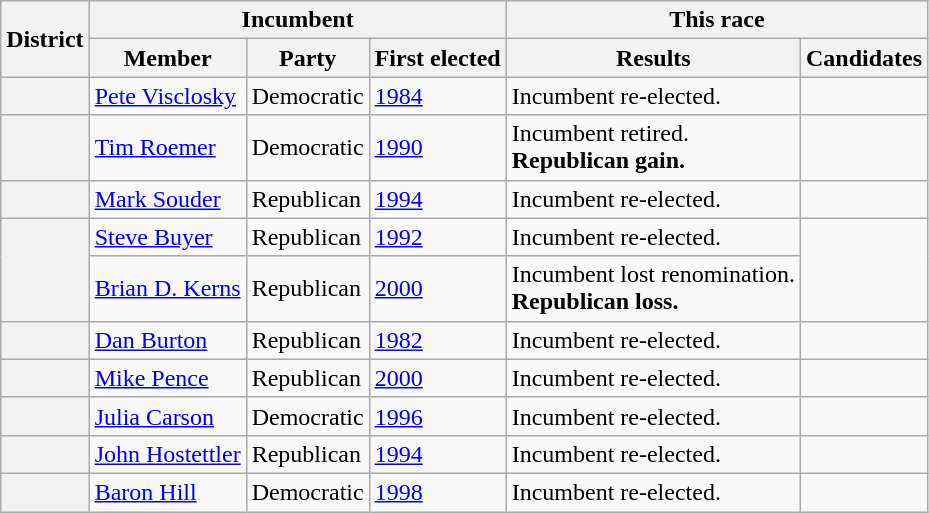<table class=wikitable>
<tr>
<th rowspan=2>District</th>
<th colspan=3>Incumbent</th>
<th colspan=2>This race</th>
</tr>
<tr>
<th>Member</th>
<th>Party</th>
<th>First elected</th>
<th>Results</th>
<th>Candidates</th>
</tr>
<tr>
<th></th>
<td><a href='#'>Pete Visclosky</a></td>
<td>Democratic</td>
<td><a href='#'>1984</a></td>
<td>Incumbent re-elected.</td>
<td nowrap></td>
</tr>
<tr>
<th></th>
<td><a href='#'>Tim Roemer</a><br></td>
<td>Democratic</td>
<td><a href='#'>1990</a></td>
<td>Incumbent retired.<br><strong>Republican gain.</strong></td>
<td nowrap></td>
</tr>
<tr>
<th></th>
<td><a href='#'>Mark Souder</a><br></td>
<td>Republican</td>
<td><a href='#'>1994</a></td>
<td>Incumbent re-elected.</td>
<td nowrap></td>
</tr>
<tr>
<th rowspan=2></th>
<td><a href='#'>Steve Buyer</a><br></td>
<td>Republican</td>
<td><a href='#'>1992</a></td>
<td>Incumbent re-elected.</td>
<td rowspan=2 nowrap></td>
</tr>
<tr>
<td><a href='#'>Brian D. Kerns</a><br></td>
<td>Republican</td>
<td><a href='#'>2000</a></td>
<td>Incumbent lost renomination.<br><strong>Republican loss.</strong></td>
</tr>
<tr>
<th></th>
<td><a href='#'>Dan Burton</a><br></td>
<td>Republican</td>
<td><a href='#'>1982</a></td>
<td>Incumbent re-elected.</td>
<td nowrap></td>
</tr>
<tr>
<th></th>
<td><a href='#'>Mike Pence</a><br></td>
<td>Republican</td>
<td><a href='#'>2000</a></td>
<td>Incumbent re-elected.</td>
<td nowrap></td>
</tr>
<tr>
<th></th>
<td><a href='#'>Julia Carson</a><br></td>
<td>Democratic</td>
<td><a href='#'>1996</a></td>
<td>Incumbent re-elected.</td>
<td nowrap></td>
</tr>
<tr>
<th></th>
<td><a href='#'>John Hostettler</a></td>
<td>Republican</td>
<td><a href='#'>1994</a></td>
<td>Incumbent re-elected.</td>
<td nowrap></td>
</tr>
<tr>
<th></th>
<td><a href='#'>Baron Hill</a></td>
<td>Democratic</td>
<td><a href='#'>1998</a></td>
<td>Incumbent re-elected.</td>
<td nowrap></td>
</tr>
</table>
